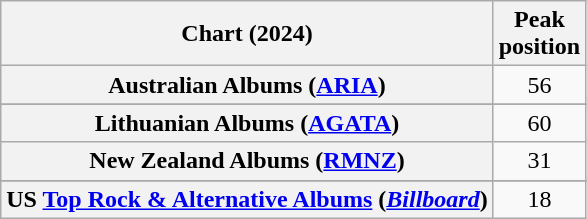<table class="wikitable sortable plainrowheaders" style="text-align:center">
<tr>
<th scope="col">Chart (2024)</th>
<th scope="col">Peak<br>position</th>
</tr>
<tr>
<th scope="row">Australian Albums (<a href='#'>ARIA</a>)</th>
<td>56</td>
</tr>
<tr>
</tr>
<tr>
</tr>
<tr>
</tr>
<tr>
</tr>
<tr>
</tr>
<tr>
<th scope="row">Lithuanian Albums (<a href='#'>AGATA</a>)</th>
<td>60</td>
</tr>
<tr>
<th scope="row">New Zealand Albums (<a href='#'>RMNZ</a>)</th>
<td>31</td>
</tr>
<tr>
</tr>
<tr>
</tr>
<tr>
</tr>
<tr>
</tr>
<tr>
<th scope="row">US <a href='#'>Top Rock & Alternative Albums</a> (<em><a href='#'>Billboard</a></em>)</th>
<td>18</td>
</tr>
</table>
